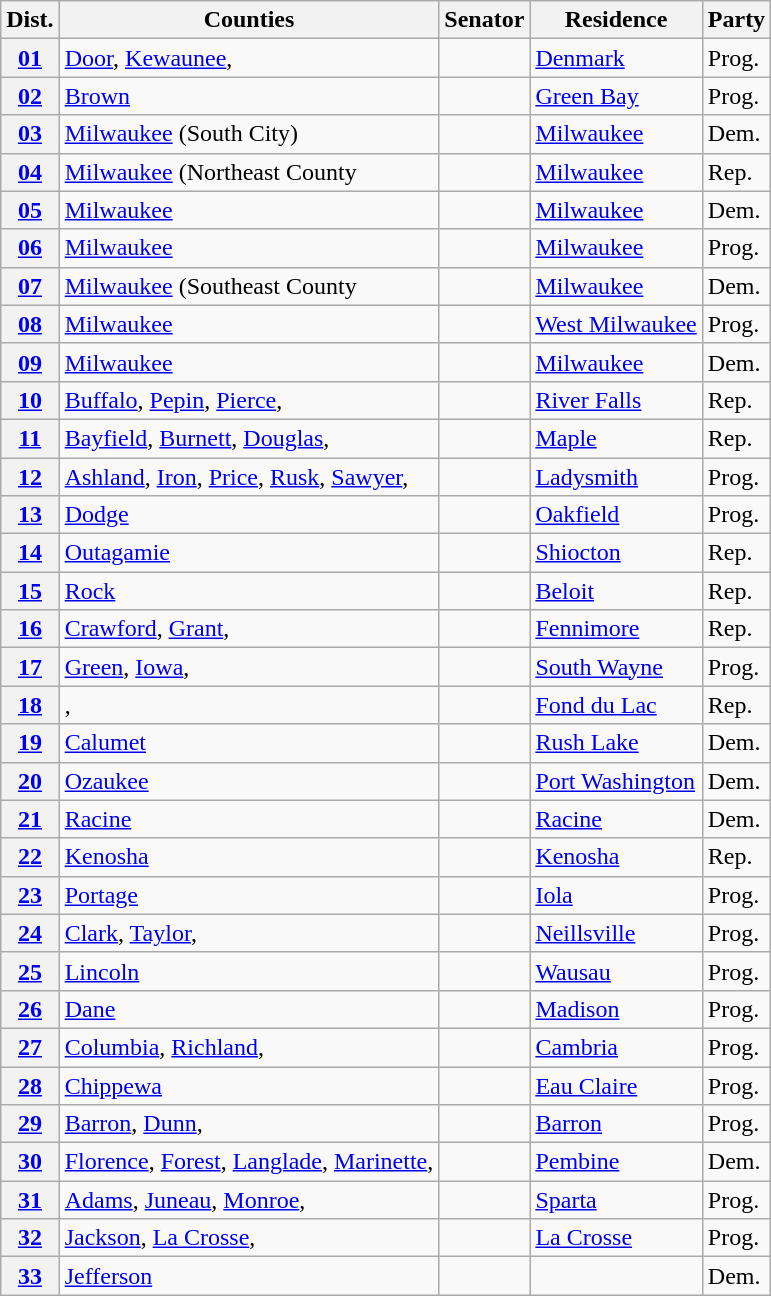<table class="wikitable sortable">
<tr>
<th>Dist.</th>
<th>Counties</th>
<th>Senator</th>
<th>Residence</th>
<th>Party</th>
</tr>
<tr>
<th><a href='#'>01</a></th>
<td><a href='#'>Door</a>, <a href='#'>Kewaunee</a>, </td>
<td></td>
<td><a href='#'>Denmark</a></td>
<td>Prog.</td>
</tr>
<tr>
<th><a href='#'>02</a></th>
<td><a href='#'>Brown</a> </td>
<td></td>
<td><a href='#'>Green Bay</a></td>
<td>Prog.</td>
</tr>
<tr>
<th><a href='#'>03</a></th>
<td><a href='#'>Milwaukee</a> (South City)</td>
<td></td>
<td><a href='#'>Milwaukee</a></td>
<td>Dem.</td>
</tr>
<tr>
<th><a href='#'>04</a></th>
<td><a href='#'>Milwaukee</a> (Northeast County </td>
<td></td>
<td><a href='#'>Milwaukee</a></td>
<td>Rep.</td>
</tr>
<tr>
<th><a href='#'>05</a></th>
<td><a href='#'>Milwaukee</a> </td>
<td></td>
<td><a href='#'>Milwaukee</a></td>
<td>Dem.</td>
</tr>
<tr>
<th><a href='#'>06</a></th>
<td><a href='#'>Milwaukee</a> </td>
<td></td>
<td><a href='#'>Milwaukee</a></td>
<td>Prog.</td>
</tr>
<tr>
<th><a href='#'>07</a></th>
<td><a href='#'>Milwaukee</a> (Southeast County </td>
<td></td>
<td><a href='#'>Milwaukee</a></td>
<td>Dem.</td>
</tr>
<tr>
<th><a href='#'>08</a></th>
<td><a href='#'>Milwaukee</a> </td>
<td></td>
<td><a href='#'>West Milwaukee</a></td>
<td>Prog.</td>
</tr>
<tr>
<th><a href='#'>09</a></th>
<td><a href='#'>Milwaukee</a> </td>
<td></td>
<td><a href='#'>Milwaukee</a></td>
<td>Dem.</td>
</tr>
<tr>
<th><a href='#'>10</a></th>
<td><a href='#'>Buffalo</a>, <a href='#'>Pepin</a>, <a href='#'>Pierce</a>, </td>
<td></td>
<td><a href='#'>River Falls</a></td>
<td>Rep.</td>
</tr>
<tr>
<th><a href='#'>11</a></th>
<td><a href='#'>Bayfield</a>, <a href='#'>Burnett</a>, <a href='#'>Douglas</a>, </td>
<td></td>
<td><a href='#'>Maple</a></td>
<td>Rep.</td>
</tr>
<tr>
<th><a href='#'>12</a></th>
<td><a href='#'>Ashland</a>, <a href='#'>Iron</a>, <a href='#'>Price</a>, <a href='#'>Rusk</a>, <a href='#'>Sawyer</a>, </td>
<td></td>
<td><a href='#'>Ladysmith</a></td>
<td>Prog.</td>
</tr>
<tr>
<th><a href='#'>13</a></th>
<td><a href='#'>Dodge</a> </td>
<td></td>
<td><a href='#'>Oakfield</a></td>
<td>Prog.</td>
</tr>
<tr>
<th><a href='#'>14</a></th>
<td><a href='#'>Outagamie</a> </td>
<td></td>
<td><a href='#'>Shiocton</a></td>
<td>Rep.</td>
</tr>
<tr>
<th><a href='#'>15</a></th>
<td><a href='#'>Rock</a></td>
<td></td>
<td><a href='#'>Beloit</a></td>
<td>Rep.</td>
</tr>
<tr>
<th><a href='#'>16</a></th>
<td><a href='#'>Crawford</a>, <a href='#'>Grant</a>, </td>
<td></td>
<td><a href='#'>Fennimore</a></td>
<td>Rep.</td>
</tr>
<tr>
<th><a href='#'>17</a></th>
<td><a href='#'>Green</a>, <a href='#'>Iowa</a>, </td>
<td></td>
<td><a href='#'>South Wayne</a></td>
<td>Prog.</td>
</tr>
<tr>
<th><a href='#'>18</a></th>
<td>,  </td>
<td></td>
<td><a href='#'>Fond du Lac</a></td>
<td>Rep.</td>
</tr>
<tr>
<th><a href='#'>19</a></th>
<td><a href='#'>Calumet</a> </td>
<td></td>
<td><a href='#'>Rush Lake</a></td>
<td>Dem.</td>
</tr>
<tr>
<th><a href='#'>20</a></th>
<td><a href='#'>Ozaukee</a> </td>
<td></td>
<td><a href='#'>Port Washington</a></td>
<td>Dem.</td>
</tr>
<tr>
<th><a href='#'>21</a></th>
<td><a href='#'>Racine</a></td>
<td></td>
<td><a href='#'>Racine</a></td>
<td>Dem.</td>
</tr>
<tr>
<th><a href='#'>22</a></th>
<td><a href='#'>Kenosha</a> </td>
<td></td>
<td><a href='#'>Kenosha</a></td>
<td>Rep.</td>
</tr>
<tr>
<th><a href='#'>23</a></th>
<td><a href='#'>Portage</a> </td>
<td></td>
<td><a href='#'>Iola</a></td>
<td>Prog.</td>
</tr>
<tr>
<th><a href='#'>24</a></th>
<td><a href='#'>Clark</a>, <a href='#'>Taylor</a>, </td>
<td></td>
<td><a href='#'>Neillsville</a></td>
<td>Prog.</td>
</tr>
<tr>
<th><a href='#'>25</a></th>
<td><a href='#'>Lincoln</a> </td>
<td></td>
<td><a href='#'>Wausau</a></td>
<td>Prog.</td>
</tr>
<tr>
<th><a href='#'>26</a></th>
<td><a href='#'>Dane</a></td>
<td></td>
<td><a href='#'>Madison</a></td>
<td>Prog.</td>
</tr>
<tr>
<th><a href='#'>27</a></th>
<td><a href='#'>Columbia</a>, <a href='#'>Richland</a>, </td>
<td></td>
<td><a href='#'>Cambria</a></td>
<td>Prog.</td>
</tr>
<tr>
<th><a href='#'>28</a></th>
<td><a href='#'>Chippewa</a> </td>
<td></td>
<td><a href='#'>Eau Claire</a></td>
<td>Prog.</td>
</tr>
<tr>
<th><a href='#'>29</a></th>
<td><a href='#'>Barron</a>, <a href='#'>Dunn</a>, </td>
<td></td>
<td><a href='#'>Barron</a></td>
<td>Prog.</td>
</tr>
<tr>
<th><a href='#'>30</a></th>
<td><a href='#'>Florence</a>, <a href='#'>Forest</a>, <a href='#'>Langlade</a>, <a href='#'>Marinette</a>, </td>
<td></td>
<td><a href='#'>Pembine</a></td>
<td>Dem.</td>
</tr>
<tr>
<th><a href='#'>31</a></th>
<td><a href='#'>Adams</a>, <a href='#'>Juneau</a>, <a href='#'>Monroe</a>, </td>
<td></td>
<td><a href='#'>Sparta</a></td>
<td>Prog.</td>
</tr>
<tr>
<th><a href='#'>32</a></th>
<td><a href='#'>Jackson</a>, <a href='#'>La Crosse</a>, </td>
<td></td>
<td><a href='#'>La Crosse</a></td>
<td>Prog.</td>
</tr>
<tr>
<th><a href='#'>33</a></th>
<td><a href='#'>Jefferson</a> </td>
<td></td>
<td></td>
<td>Dem.</td>
</tr>
</table>
